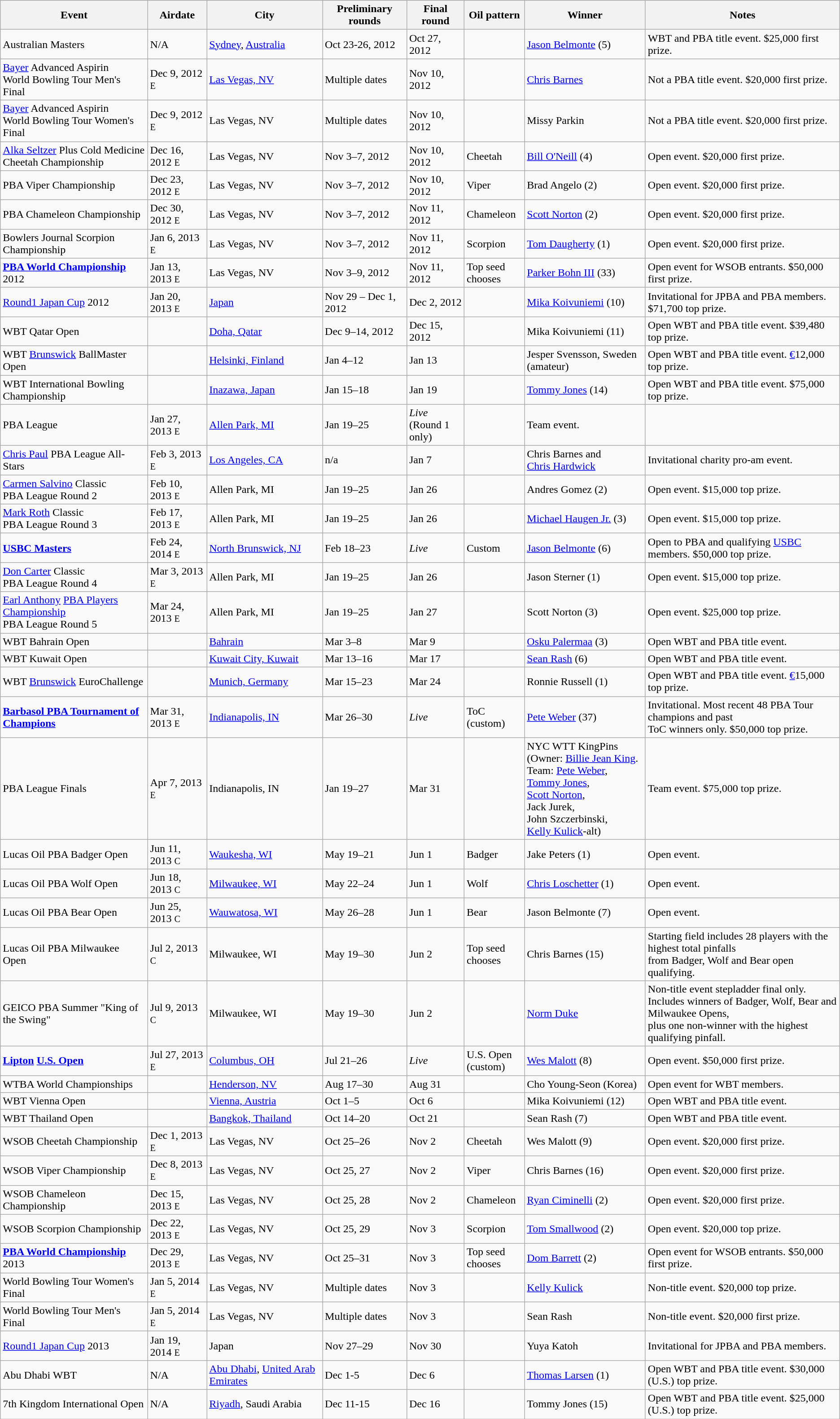<table class="wikitable">
<tr>
<th>Event</th>
<th>Airdate</th>
<th>City</th>
<th>Preliminary rounds</th>
<th>Final round</th>
<th>Oil pattern</th>
<th>Winner</th>
<th>Notes</th>
</tr>
<tr>
<td>Australian Masters</td>
<td>N/A</td>
<td><a href='#'>Sydney</a>, <a href='#'>Australia</a></td>
<td>Oct 23-26, 2012</td>
<td>Oct 27, 2012</td>
<td></td>
<td><a href='#'>Jason Belmonte</a> (5)</td>
<td>WBT and PBA title event. $25,000 first prize.</td>
</tr>
<tr>
<td><a href='#'>Bayer</a> Advanced Aspirin<br>World Bowling Tour Men's Final</td>
<td>Dec 9, 2012 <small>E</small></td>
<td><a href='#'>Las Vegas, NV</a></td>
<td>Multiple dates</td>
<td>Nov 10, 2012</td>
<td></td>
<td><a href='#'>Chris Barnes</a></td>
<td>Not a PBA title event. $20,000 first prize.</td>
</tr>
<tr>
<td><a href='#'>Bayer</a> Advanced Aspirin<br>World Bowling Tour Women's Final</td>
<td>Dec 9, 2012 <small>E</small></td>
<td>Las Vegas, NV</td>
<td>Multiple dates</td>
<td>Nov 10, 2012</td>
<td></td>
<td>Missy Parkin</td>
<td>Not a PBA title event. $20,000 first prize.</td>
</tr>
<tr>
<td><a href='#'>Alka Seltzer</a> Plus Cold Medicine<br>Cheetah Championship</td>
<td>Dec 16, 2012 <small>E</small></td>
<td>Las Vegas, NV</td>
<td>Nov 3–7, 2012</td>
<td>Nov 10, 2012</td>
<td>Cheetah</td>
<td><a href='#'>Bill O'Neill</a> (4)</td>
<td>Open event. $20,000 first prize.</td>
</tr>
<tr>
<td>PBA Viper Championship</td>
<td>Dec 23, 2012 <small>E</small></td>
<td>Las Vegas, NV</td>
<td>Nov 3–7, 2012</td>
<td>Nov 10, 2012</td>
<td>Viper</td>
<td>Brad Angelo (2)</td>
<td>Open event. $20,000 first prize.</td>
</tr>
<tr>
<td>PBA Chameleon Championship</td>
<td>Dec 30, 2012 <small>E</small></td>
<td>Las Vegas, NV</td>
<td>Nov 3–7, 2012</td>
<td>Nov 11, 2012</td>
<td>Chameleon</td>
<td><a href='#'>Scott Norton</a> (2)</td>
<td>Open event. $20,000 first prize.</td>
</tr>
<tr>
<td>Bowlers Journal Scorpion Championship</td>
<td>Jan 6, 2013 <small>E</small></td>
<td>Las Vegas, NV</td>
<td>Nov 3–7, 2012</td>
<td>Nov 11, 2012</td>
<td>Scorpion</td>
<td><a href='#'>Tom Daugherty</a> (1)</td>
<td>Open event. $20,000 first prize.</td>
</tr>
<tr>
<td><strong><a href='#'>PBA World Championship</a></strong> 2012</td>
<td>Jan 13, 2013 <small>E</small></td>
<td>Las Vegas, NV</td>
<td>Nov 3–9, 2012</td>
<td>Nov 11, 2012</td>
<td>Top seed<br>chooses</td>
<td><a href='#'>Parker Bohn III</a> (33)</td>
<td>Open event for WSOB entrants. $50,000 first prize.</td>
</tr>
<tr>
<td><a href='#'>Round1 Japan Cup</a> 2012</td>
<td>Jan 20, 2013 <small>E</small></td>
<td><a href='#'>Japan</a></td>
<td>Nov 29 – Dec 1, 2012</td>
<td>Dec 2, 2012</td>
<td></td>
<td><a href='#'>Mika Koivuniemi</a> (10)</td>
<td>Invitational for JPBA and PBA members. $71,700 top prize.</td>
</tr>
<tr>
<td>WBT Qatar Open</td>
<td></td>
<td><a href='#'>Doha, Qatar</a></td>
<td>Dec 9–14, 2012</td>
<td>Dec 15, 2012</td>
<td></td>
<td>Mika Koivuniemi (11)</td>
<td>Open WBT and PBA title event. $39,480 top prize.</td>
</tr>
<tr>
<td>WBT <a href='#'>Brunswick</a> BallMaster Open</td>
<td></td>
<td><a href='#'>Helsinki, Finland</a></td>
<td>Jan 4–12</td>
<td>Jan 13</td>
<td></td>
<td>Jesper Svensson, Sweden (amateur)</td>
<td>Open WBT and PBA title event. <a href='#'>€</a>12,000 top prize.</td>
</tr>
<tr>
<td>WBT International Bowling Championship</td>
<td></td>
<td><a href='#'>Inazawa, Japan</a></td>
<td>Jan 15–18</td>
<td>Jan 19</td>
<td></td>
<td><a href='#'>Tommy Jones</a> (14)</td>
<td>Open WBT and PBA title event. $75,000 top prize.</td>
</tr>
<tr>
<td>PBA League</td>
<td>Jan 27, 2013 <small>E</small></td>
<td><a href='#'>Allen Park, MI</a></td>
<td>Jan 19–25</td>
<td><em>Live</em><br>(Round 1 only)</td>
<td></td>
<td>Team event.</td>
<td></td>
</tr>
<tr>
<td><a href='#'>Chris Paul</a> PBA League All-Stars</td>
<td>Feb 3, 2013 <small>E</small></td>
<td><a href='#'>Los Angeles, CA</a></td>
<td>n/a</td>
<td>Jan 7</td>
<td></td>
<td>Chris Barnes and<br><a href='#'>Chris Hardwick</a></td>
<td>Invitational charity pro-am event.</td>
</tr>
<tr>
<td><a href='#'>Carmen Salvino</a> Classic<br>PBA League Round 2</td>
<td>Feb 10, 2013 <small>E</small></td>
<td>Allen Park, MI</td>
<td>Jan 19–25</td>
<td>Jan 26</td>
<td></td>
<td>Andres Gomez (2)</td>
<td>Open event. $15,000 top prize.</td>
</tr>
<tr>
<td><a href='#'>Mark Roth</a> Classic<br>PBA League Round 3</td>
<td>Feb 17, 2013 <small>E</small></td>
<td>Allen Park, MI</td>
<td>Jan 19–25</td>
<td>Jan 26</td>
<td></td>
<td><a href='#'>Michael Haugen Jr.</a> (3)</td>
<td>Open event. $15,000 top prize.</td>
</tr>
<tr>
<td><strong><a href='#'>USBC Masters</a></strong></td>
<td>Feb 24, 2014 <small>E</small></td>
<td><a href='#'>North Brunswick, NJ</a></td>
<td>Feb 18–23</td>
<td><em>Live</em></td>
<td>Custom</td>
<td><a href='#'>Jason Belmonte</a> (6)</td>
<td>Open to PBA and qualifying <a href='#'>USBC</a> members. $50,000 top prize.</td>
</tr>
<tr>
<td><a href='#'>Don Carter</a> Classic<br>PBA League Round 4</td>
<td>Mar 3, 2013 <small>E</small></td>
<td>Allen Park, MI</td>
<td>Jan 19–25</td>
<td>Jan 26</td>
<td></td>
<td>Jason Sterner (1)</td>
<td>Open event. $15,000 top prize.</td>
</tr>
<tr>
<td><a href='#'>Earl Anthony</a> <a href='#'>PBA Players Championship</a><br>PBA League Round 5</td>
<td>Mar 24, 2013 <small>E</small></td>
<td>Allen Park, MI</td>
<td>Jan 19–25</td>
<td>Jan 27</td>
<td></td>
<td>Scott Norton (3)</td>
<td>Open event. $25,000 top prize.</td>
</tr>
<tr>
<td>WBT Bahrain Open</td>
<td></td>
<td><a href='#'>Bahrain</a></td>
<td>Mar 3–8</td>
<td>Mar 9</td>
<td></td>
<td><a href='#'>Osku Palermaa</a> (3)</td>
<td>Open WBT and PBA title event.</td>
</tr>
<tr>
<td>WBT Kuwait Open</td>
<td></td>
<td><a href='#'>Kuwait City, Kuwait</a></td>
<td>Mar 13–16</td>
<td>Mar 17</td>
<td></td>
<td><a href='#'>Sean Rash</a> (6)</td>
<td>Open WBT and PBA title event.</td>
</tr>
<tr>
<td>WBT <a href='#'>Brunswick</a> EuroChallenge</td>
<td></td>
<td><a href='#'>Munich, Germany</a></td>
<td>Mar 15–23</td>
<td>Mar 24</td>
<td></td>
<td>Ronnie Russell (1)</td>
<td>Open WBT and PBA title event. <a href='#'>€</a>15,000 top prize.</td>
</tr>
<tr>
<td><strong><a href='#'>Barbasol PBA Tournament of Champions</a></strong></td>
<td>Mar 31, 2013 <small>E</small></td>
<td><a href='#'>Indianapolis, IN</a></td>
<td>Mar 26–30</td>
<td><em>Live</em></td>
<td>ToC (custom)</td>
<td><a href='#'>Pete Weber</a> (37)</td>
<td>Invitational. Most recent 48 PBA Tour champions and past<br>ToC winners only. $50,000 top prize.</td>
</tr>
<tr>
<td>PBA League Finals</td>
<td>Apr 7, 2013 <small>E</small></td>
<td>Indianapolis, IN</td>
<td>Jan 19–27</td>
<td>Mar 31</td>
<td></td>
<td>NYC WTT KingPins<br>(Owner: <a href='#'>Billie Jean King</a>.<br>Team: <a href='#'>Pete Weber</a>,<br><a href='#'>Tommy Jones</a>,<br><a href='#'>Scott Norton</a>,<br>Jack Jurek,<br>John Szczerbinski,<br><a href='#'>Kelly Kulick</a>-alt)</td>
<td>Team event. $75,000 top prize.</td>
</tr>
<tr>
<td>Lucas Oil PBA Badger Open</td>
<td>Jun 11, 2013 <small>C</small></td>
<td><a href='#'>Waukesha, WI</a></td>
<td>May 19–21</td>
<td>Jun 1</td>
<td>Badger</td>
<td>Jake Peters (1)</td>
<td>Open event.</td>
</tr>
<tr>
<td>Lucas Oil PBA Wolf Open</td>
<td>Jun 18, 2013 <small>C</small></td>
<td><a href='#'>Milwaukee, WI</a></td>
<td>May 22–24</td>
<td>Jun 1</td>
<td>Wolf</td>
<td><a href='#'>Chris Loschetter</a> (1)</td>
<td>Open event.</td>
</tr>
<tr>
<td>Lucas Oil PBA Bear Open</td>
<td>Jun 25, 2013 <small>C</small></td>
<td><a href='#'>Wauwatosa, WI</a></td>
<td>May 26–28</td>
<td>Jun 1</td>
<td>Bear</td>
<td>Jason Belmonte (7)</td>
<td>Open event.</td>
</tr>
<tr>
<td>Lucas Oil PBA Milwaukee Open</td>
<td>Jul 2, 2013 <small>C</small></td>
<td>Milwaukee, WI</td>
<td>May 19–30</td>
<td>Jun 2</td>
<td>Top seed<br>chooses</td>
<td>Chris Barnes (15)</td>
<td>Starting field includes 28 players with the highest total pinfalls<br>from Badger, Wolf and Bear open qualifying.</td>
</tr>
<tr>
<td>GEICO PBA Summer "King of the Swing"</td>
<td>Jul 9, 2013 <small>C</small></td>
<td>Milwaukee, WI</td>
<td>May 19–30</td>
<td>Jun 2</td>
<td></td>
<td><a href='#'>Norm Duke</a></td>
<td>Non-title event stepladder final only.<br>Includes winners of Badger, Wolf, Bear and Milwaukee Opens,<br>plus one non-winner with the highest qualifying pinfall.</td>
</tr>
<tr>
<td><strong><a href='#'>Lipton</a> <a href='#'>U.S. Open</a></strong></td>
<td>Jul 27, 2013 <small>E</small></td>
<td><a href='#'>Columbus, OH</a></td>
<td>Jul 21–26</td>
<td><em>Live</em></td>
<td>U.S. Open<br>(custom)</td>
<td><a href='#'>Wes Malott</a> (8)</td>
<td>Open event. $50,000 first prize.</td>
</tr>
<tr>
<td>WTBA World Championships</td>
<td></td>
<td><a href='#'>Henderson, NV</a></td>
<td>Aug 17–30</td>
<td>Aug 31</td>
<td></td>
<td>Cho Young-Seon (Korea)</td>
<td>Open event for WBT members.</td>
</tr>
<tr>
<td>WBT Vienna Open</td>
<td></td>
<td><a href='#'>Vienna, Austria</a></td>
<td>Oct 1–5</td>
<td>Oct 6</td>
<td></td>
<td>Mika Koivuniemi (12)</td>
<td>Open WBT and PBA title event.</td>
</tr>
<tr>
<td>WBT Thailand Open</td>
<td></td>
<td><a href='#'>Bangkok, Thailand</a></td>
<td>Oct 14–20</td>
<td>Oct 21</td>
<td></td>
<td>Sean Rash (7)</td>
<td>Open WBT and PBA title event.</td>
</tr>
<tr>
<td>WSOB Cheetah Championship</td>
<td>Dec 1, 2013 <small>E</small></td>
<td>Las Vegas, NV</td>
<td>Oct 25–26</td>
<td>Nov 2</td>
<td>Cheetah</td>
<td>Wes Malott (9)</td>
<td>Open event. $20,000 first prize.</td>
</tr>
<tr>
<td>WSOB Viper Championship</td>
<td>Dec 8, 2013 <small>E</small></td>
<td>Las Vegas, NV</td>
<td>Oct 25, 27</td>
<td>Nov 2</td>
<td>Viper</td>
<td>Chris Barnes (16)</td>
<td>Open event. $20,000 first prize.</td>
</tr>
<tr>
<td>WSOB Chameleon Championship</td>
<td>Dec 15, 2013 <small>E</small></td>
<td>Las Vegas, NV</td>
<td>Oct 25, 28</td>
<td>Nov 2</td>
<td>Chameleon</td>
<td><a href='#'>Ryan Ciminelli</a> (2)</td>
<td>Open event. $20,000 first prize.</td>
</tr>
<tr>
<td>WSOB Scorpion Championship</td>
<td>Dec 22, 2013 <small>E</small></td>
<td>Las Vegas, NV</td>
<td>Oct 25, 29</td>
<td>Nov 3</td>
<td>Scorpion</td>
<td><a href='#'>Tom Smallwood</a> (2)</td>
<td>Open event. $20,000 top prize.</td>
</tr>
<tr>
<td><strong><a href='#'>PBA World Championship</a></strong> 2013</td>
<td>Dec 29, 2013 <small>E</small></td>
<td>Las Vegas, NV</td>
<td>Oct 25–31</td>
<td>Nov 3</td>
<td>Top seed<br>chooses</td>
<td><a href='#'>Dom Barrett</a> (2)</td>
<td>Open event for WSOB entrants. $50,000 first prize.</td>
</tr>
<tr>
<td>World Bowling Tour Women's Final</td>
<td>Jan 5, 2014 <small>E</small></td>
<td>Las Vegas, NV</td>
<td>Multiple dates</td>
<td>Nov 3</td>
<td></td>
<td><a href='#'>Kelly Kulick</a></td>
<td>Non-title event. $20,000 top prize.</td>
</tr>
<tr>
<td>World Bowling Tour Men's Final</td>
<td>Jan 5, 2014 <small>E</small></td>
<td>Las Vegas, NV</td>
<td>Multiple dates</td>
<td>Nov 3</td>
<td></td>
<td>Sean Rash</td>
<td>Non-title event. $20,000 first prize.</td>
</tr>
<tr>
<td><a href='#'>Round1 Japan Cup</a> 2013</td>
<td>Jan 19, 2014 <small>E</small></td>
<td>Japan</td>
<td>Nov 27–29</td>
<td>Nov 30</td>
<td></td>
<td>Yuya Katoh</td>
<td>Invitational for JPBA and PBA members.</td>
</tr>
<tr>
<td>Abu Dhabi WBT</td>
<td>N/A</td>
<td><a href='#'>Abu Dhabi</a>, <a href='#'>United Arab Emirates</a></td>
<td>Dec 1-5</td>
<td>Dec 6</td>
<td></td>
<td><a href='#'>Thomas Larsen</a> (1)</td>
<td>Open WBT and PBA title event. $30,000 (U.S.) top prize.</td>
</tr>
<tr>
<td>7th Kingdom International Open</td>
<td>N/A</td>
<td><a href='#'>Riyadh</a>, Saudi Arabia</td>
<td>Dec 11-15</td>
<td>Dec 16</td>
<td></td>
<td>Tommy Jones (15)</td>
<td>Open WBT and PBA title event. $25,000 (U.S.) top prize.</td>
</tr>
</table>
